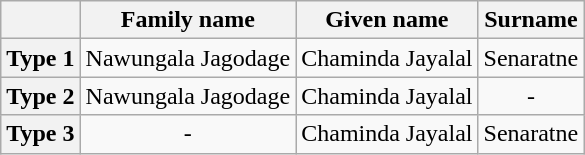<table class="wikitable">
<tr>
<th></th>
<th>Family name</th>
<th>Given name</th>
<th>Surname</th>
</tr>
<tr>
<th>Type 1</th>
<td style="text-align: center;">Nawungala Jagodage</td>
<td style="text-align: center;">Chaminda Jayalal</td>
<td style="text-align: center;">Senaratne</td>
</tr>
<tr>
<th>Type 2</th>
<td style="text-align: center;">Nawungala Jagodage</td>
<td style="text-align: center;">Chaminda Jayalal</td>
<td style="text-align: center;">-</td>
</tr>
<tr>
<th>Type 3</th>
<td style="text-align: center;">-</td>
<td style="text-align: center;">Chaminda Jayalal</td>
<td style="text-align: center;">Senaratne</td>
</tr>
</table>
